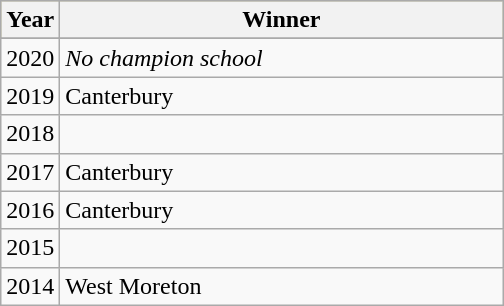<table class="wikitable">
<tr bgcolor=#bdb76b>
<th style="width:2em;">Year</th>
<th style="width:18em;">Winner</th>
</tr>
<tr>
</tr>
<tr>
<td>2020</td>
<td><em>No champion school</em></td>
</tr>
<tr>
<td>2019</td>
<td>Canterbury</td>
</tr>
<tr>
<td>2018</td>
<td></td>
</tr>
<tr>
<td>2017</td>
<td>Canterbury </td>
</tr>
<tr>
<td>2016</td>
<td>Canterbury </td>
</tr>
<tr>
<td>2015</td>
<td></td>
</tr>
<tr>
<td>2014</td>
<td>West Moreton</td>
</tr>
</table>
